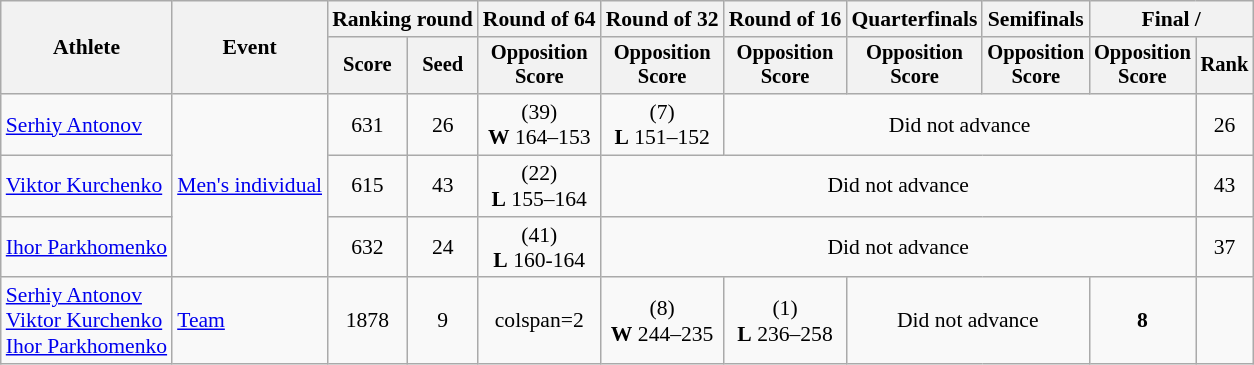<table class="wikitable" style="font-size:90%">
<tr>
<th rowspan="2">Athlete</th>
<th rowspan="2">Event</th>
<th colspan="2">Ranking round</th>
<th>Round of 64</th>
<th>Round of 32</th>
<th>Round of 16</th>
<th>Quarterfinals</th>
<th>Semifinals</th>
<th colspan="2">Final / </th>
</tr>
<tr style="font-size:95%">
<th>Score</th>
<th>Seed</th>
<th>Opposition<br>Score</th>
<th>Opposition<br>Score</th>
<th>Opposition<br>Score</th>
<th>Opposition<br>Score</th>
<th>Opposition<br>Score</th>
<th>Opposition<br>Score</th>
<th>Rank</th>
</tr>
<tr align=center>
<td align=left><a href='#'>Serhiy Antonov</a></td>
<td align=left rowspan=3><a href='#'>Men's individual</a></td>
<td>631</td>
<td>26</td>
<td> (39) <br><strong>W</strong> 164–153</td>
<td> (7) <br><strong>L</strong> 151–152</td>
<td colspan=4>Did not advance</td>
<td>26</td>
</tr>
<tr align=center>
<td align=left><a href='#'>Viktor Kurchenko</a></td>
<td>615</td>
<td>43</td>
<td> (22)<br><strong>L</strong> 155–164</td>
<td colspan=5>Did not advance</td>
<td>43</td>
</tr>
<tr align=center>
<td align=left><a href='#'>Ihor Parkhomenko</a></td>
<td>632</td>
<td>24</td>
<td> (41) <br><strong>L</strong> 160-164</td>
<td colspan=5>Did not advance</td>
<td>37</td>
</tr>
<tr align=center>
<td align=left><a href='#'>Serhiy Antonov</a><br><a href='#'>Viktor Kurchenko</a><br><a href='#'>Ihor Parkhomenko</a></td>
<td align=left><a href='#'>Team</a></td>
<td>1878</td>
<td>9</td>
<td>colspan=2 </td>
<td> (8)<br><strong>W</strong> 244–235</td>
<td> (1)<br><strong>L</strong> 236–258</td>
<td colspan=2>Did not advance</td>
<td><strong>8</strong></td>
</tr>
</table>
